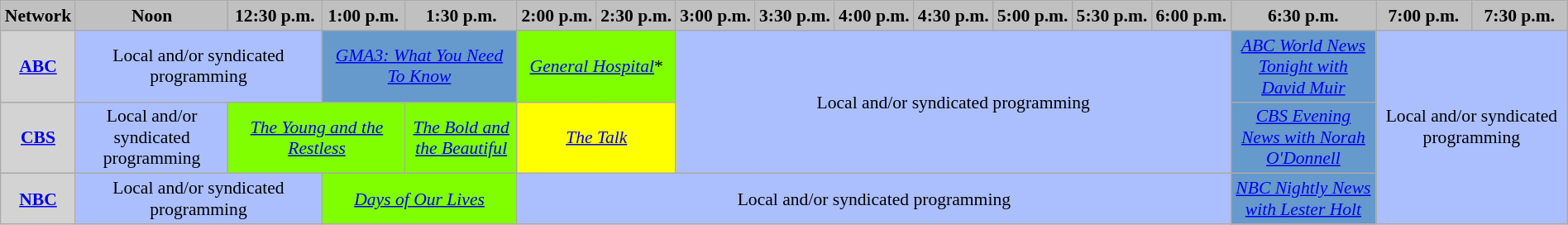<table class="wikitable" style="width:100%;margin-right:0;font-size:90%;text-align:center">
<tr>
<th style="background:#C0C0C0; text-align:center;">Network</th>
<th style="background:#C0C0C0; text-align:center;">Noon</th>
<th style="background:#C0C0C0; text-align:center;">12:30 p.m.</th>
<th style="background:#C0C0C0; text-align:center;">1:00 p.m.</th>
<th style="background:#C0C0C0; text-align:center;">1:30 p.m.</th>
<th style="background:#C0C0C0; text-align:center;">2:00 p.m.</th>
<th style="background:#C0C0C0; text-align:center;">2:30 p.m.</th>
<th style="background:#C0C0C0; text-align:center;">3:00 p.m.</th>
<th style="background:#C0C0C0; text-align:center;">3:30 p.m.</th>
<th style="background:#C0C0C0; text-align:center;">4:00 p.m.</th>
<th style="background:#C0C0C0; text-align:center;">4:30 p.m.</th>
<th style="background:#C0C0C0; text-align:center;">5:00 p.m.</th>
<th style="background:#C0C0C0; text-align:center;">5:30 p.m.</th>
<th style="background:#C0C0C0; text-align:center;">6:00 p.m.</th>
<th style="background:#C0C0C0; text-align:center;">6:30 p.m.</th>
<th style="background:#C0C0C0; text-align:center;">7:00 p.m.</th>
<th style="background:#C0C0C0; text-align:center;">7:30 p.m.</th>
</tr>
<tr>
<th style="background:#D3D3D3;"><a href='#'>ABC</a></th>
<td colspan="2" style="background:#abbfff;">Local and/or syndicated programming</td>
<td colspan="2" style="background: #6699CC;"><em><a href='#'>GMA3: What You Need To Know</a></em></td>
<td colspan="2" style="background: chartreuse"><em><a href='#'>General Hospital</a></em>*</td>
<td colspan="7" rowspan="2" style="background:#abbfff;">Local and/or syndicated programming</td>
<td style="background: #6699CC"><em><a href='#'>ABC World News Tonight with David Muir</a></em></td>
<td colspan="2" rowspan="3" style="background:#abbfff;">Local and/or syndicated programming</td>
</tr>
<tr>
<th style="background:#D3D3D3;"><a href='#'>CBS</a></th>
<td style="background:#abbfff;">Local and/or syndicated programming</td>
<td colspan="2" style="background: chartreuse"><em><a href='#'>The Young and the Restless</a></em></td>
<td style="background: chartreuse"><em><a href='#'>The Bold and the Beautiful</a></em></td>
<td colspan="2" style="background:#ffff00;"><em><a href='#'>The Talk</a></em></td>
<td style="background: #6699CC;"><em><a href='#'>CBS Evening News with Norah O'Donnell</a></em></td>
</tr>
<tr>
<th style="background:#D3D3D3;"><a href='#'>NBC</a></th>
<td colspan="2" style="background:#abbfff;">Local and/or syndicated programming</td>
<td colspan="2" style="background: chartreuse"><em><a href='#'>Days of Our Lives</a></em></td>
<td colspan="9" style="background:#abbfff;">Local and/or syndicated programming</td>
<td style="background: #6699CC;"><em><a href='#'>NBC Nightly News with Lester Holt</a></em></td>
</tr>
</table>
